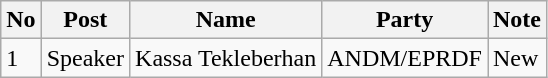<table class="wikitable">
<tr>
<th>No</th>
<th>Post</th>
<th>Name</th>
<th>Party</th>
<th>Note</th>
</tr>
<tr>
<td>1</td>
<td>Speaker</td>
<td>Kassa Tekleberhan</td>
<td>ANDM/EPRDF</td>
<td>New</td>
</tr>
</table>
